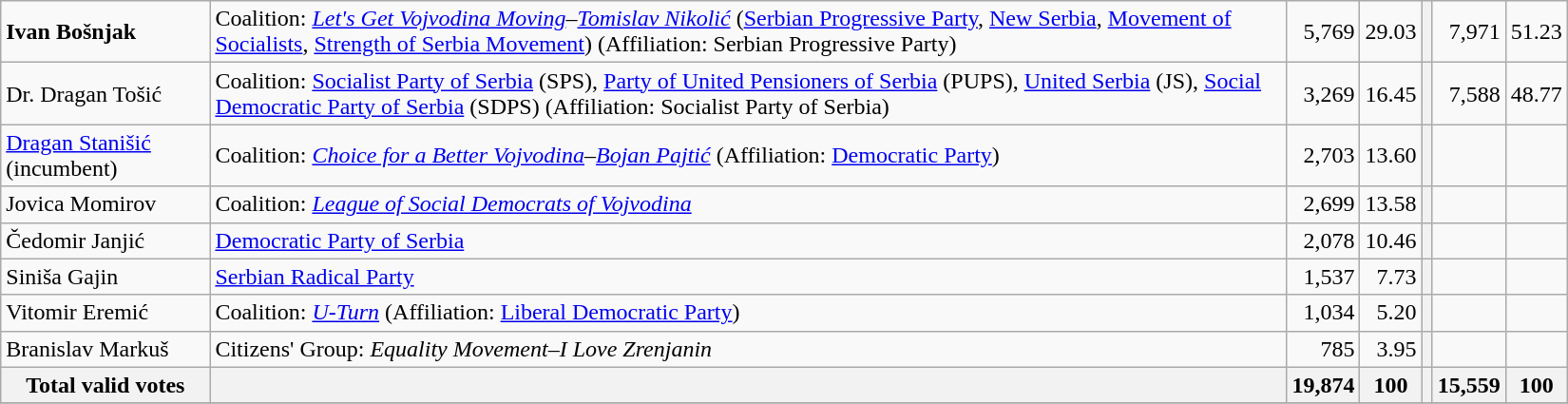<table style="width:1100px;" class="wikitable">
<tr>
<td align="left"><strong>Ivan Bošnjak</strong></td>
<td align="left">Coalition: <em><a href='#'>Let's Get Vojvodina Moving</a>–<a href='#'>Tomislav Nikolić</a></em> (<a href='#'>Serbian Progressive Party</a>, <a href='#'>New Serbia</a>, <a href='#'>Movement of Socialists</a>, <a href='#'>Strength of Serbia Movement</a>) (Affiliation: Serbian Progressive Party)</td>
<td align="right">5,769</td>
<td align="right">29.03</td>
<th align="left"></th>
<td align="right">7,971</td>
<td align="right">51.23</td>
</tr>
<tr>
<td align="left">Dr. Dragan Tošić</td>
<td align="left">Coalition: <a href='#'>Socialist Party of Serbia</a> (SPS), <a href='#'>Party of United Pensioners of Serbia</a> (PUPS), <a href='#'>United Serbia</a> (JS), <a href='#'>Social Democratic Party of Serbia</a> (SDPS) (Affiliation: Socialist Party of Serbia)</td>
<td align="right">3,269</td>
<td align="right">16.45</td>
<th align="left"></th>
<td align="right">7,588</td>
<td align="right">48.77</td>
</tr>
<tr>
<td align="left"><a href='#'>Dragan Stanišić</a> (incumbent)</td>
<td align="left">Coalition: <em><a href='#'>Choice for a Better Vojvodina</a>–<a href='#'>Bojan Pajtić</a></em> (Affiliation: <a href='#'>Democratic Party</a>)</td>
<td align="right">2,703</td>
<td align="right">13.60</td>
<th align="left"></th>
<td align="right"></td>
<td align="right"></td>
</tr>
<tr>
<td align="left">Jovica Momirov</td>
<td align="left">Coalition: <em><a href='#'>League of Social Democrats of Vojvodina</a></em></td>
<td align="right">2,699</td>
<td align="right">13.58</td>
<th align="left"></th>
<td align="right"></td>
<td align="right"></td>
</tr>
<tr>
<td align="left">Čedomir Janjić</td>
<td align="left"><a href='#'>Democratic Party of Serbia</a></td>
<td align="right">2,078</td>
<td align="right">10.46</td>
<th align="left"></th>
<td align="right"></td>
<td align="right"></td>
</tr>
<tr>
<td align="left">Siniša Gajin</td>
<td align="left"><a href='#'>Serbian Radical Party</a></td>
<td align="right">1,537</td>
<td align="right">7.73</td>
<th align="left"></th>
<td align="right"></td>
<td align="right"></td>
</tr>
<tr>
<td align="left">Vitomir Eremić</td>
<td align="left">Coalition: <em><a href='#'>U-Turn</a></em> (Affiliation: <a href='#'>Liberal Democratic Party</a>)</td>
<td align="right">1,034</td>
<td align="right">5.20</td>
<th align="left"></th>
<td align="right"></td>
<td align="right"></td>
</tr>
<tr>
<td align="left">Branislav Markuš</td>
<td align="left">Citizens' Group: <em>Equality Movement–I Love Zrenjanin</em></td>
<td align="right">785</td>
<td align="right">3.95</td>
<th align="left"></th>
<td align="right"></td>
<td align="right"></td>
</tr>
<tr>
<th align="left">Total valid votes</th>
<th align="left"></th>
<th align="right">19,874</th>
<th align="right">100</th>
<th align="left"></th>
<th align="right">15,559</th>
<th align="right">100</th>
</tr>
<tr>
</tr>
</table>
